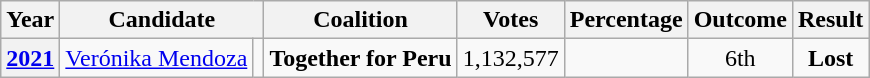<table class="wikitable" style="text-align:center">
<tr>
<th>Year</th>
<th colspan="2">Candidate</th>
<th>Coalition</th>
<th>Votes</th>
<th>Percentage</th>
<th>Outcome</th>
<th>Result</th>
</tr>
<tr>
<th><strong><a href='#'>2021</a></strong></th>
<td><a href='#'>Verónika Mendoza</a></td>
<td></td>
<td><strong>Together for Peru</strong></td>
<td>1,132,577</td>
<td></td>
<td>6th</td>
<td><strong>Lost</strong> </td>
</tr>
</table>
